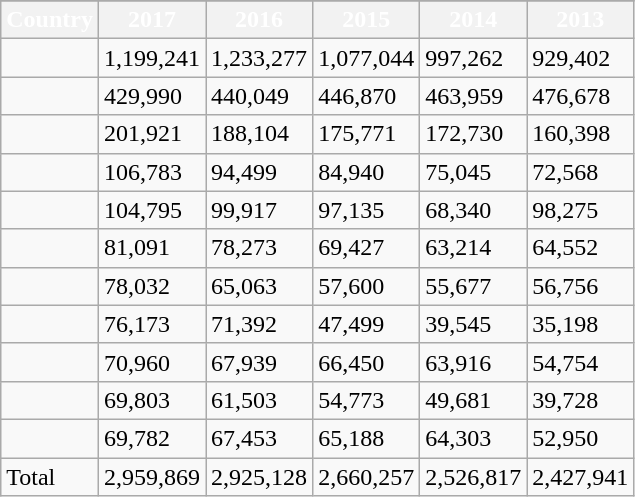<table class="wikitable sortable">
<tr>
</tr>
<tr style="color:white;">
<th>Country</th>
<th>2017</th>
<th>2016</th>
<th>2015</th>
<th>2014</th>
<th>2013</th>
</tr>
<tr>
<td></td>
<td>1,199,241</td>
<td>1,233,277</td>
<td>1,077,044</td>
<td>997,262</td>
<td>929,402</td>
</tr>
<tr>
<td></td>
<td>429,990</td>
<td>440,049</td>
<td>446,870</td>
<td>463,959</td>
<td>476,678</td>
</tr>
<tr>
<td></td>
<td>201,921</td>
<td>188,104</td>
<td>175,771</td>
<td>172,730</td>
<td>160,398</td>
</tr>
<tr>
<td></td>
<td>106,783</td>
<td>94,499</td>
<td>84,940</td>
<td>75,045</td>
<td>72,568</td>
</tr>
<tr>
<td></td>
<td>104,795</td>
<td>99,917</td>
<td>97,135</td>
<td>68,340</td>
<td>98,275</td>
</tr>
<tr>
<td></td>
<td>81,091</td>
<td>78,273</td>
<td>69,427</td>
<td>63,214</td>
<td>64,552</td>
</tr>
<tr>
<td></td>
<td>78,032</td>
<td>65,063</td>
<td>57,600</td>
<td>55,677</td>
<td>56,756</td>
</tr>
<tr>
<td></td>
<td>76,173</td>
<td>71,392</td>
<td>47,499</td>
<td>39,545</td>
<td>35,198</td>
</tr>
<tr>
<td></td>
<td>70,960</td>
<td>67,939</td>
<td>66,450</td>
<td>63,916</td>
<td>54,754</td>
</tr>
<tr>
<td></td>
<td>69,803</td>
<td>61,503</td>
<td>54,773</td>
<td>49,681</td>
<td>39,728</td>
</tr>
<tr>
<td></td>
<td>69,782</td>
<td>67,453</td>
<td>65,188</td>
<td>64,303</td>
<td>52,950</td>
</tr>
<tr>
<td>Total</td>
<td>2,959,869</td>
<td>2,925,128</td>
<td>2,660,257</td>
<td>2,526,817</td>
<td>2,427,941</td>
</tr>
</table>
